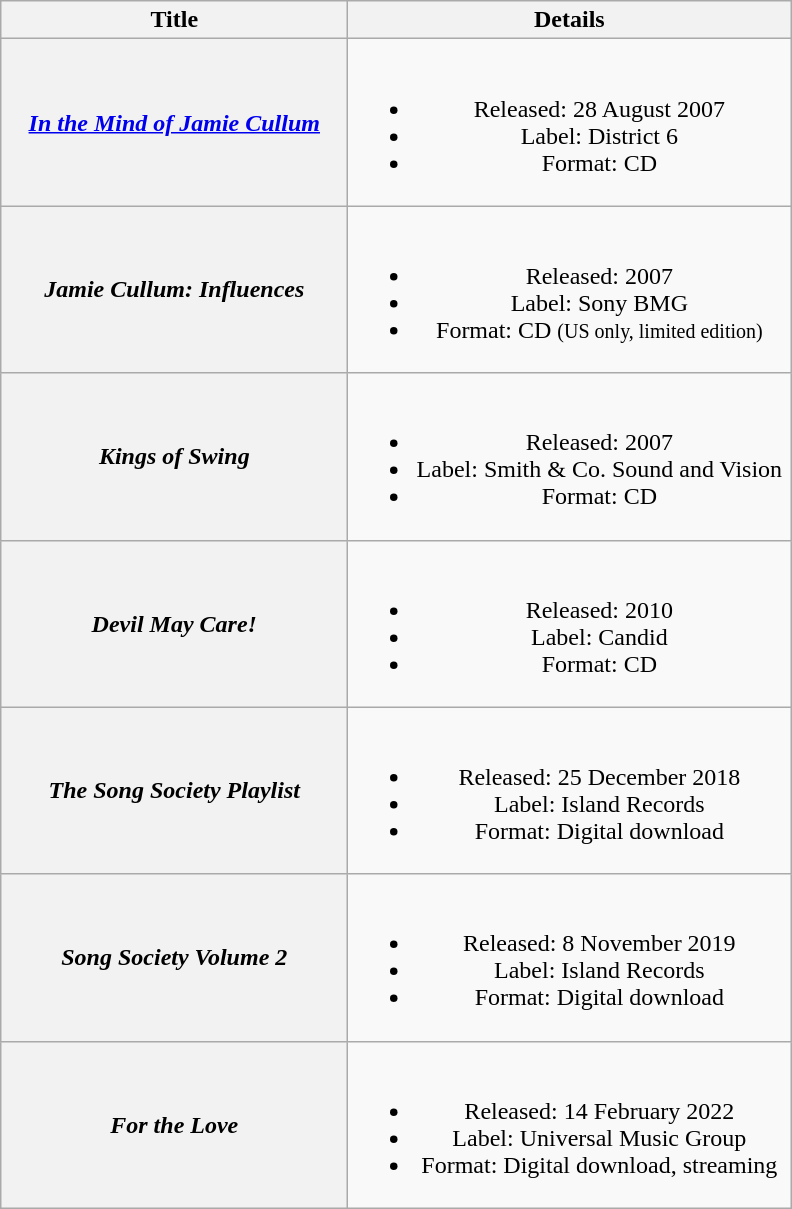<table class="wikitable plainrowheaders" style="text-align:center;" border="1">
<tr>
<th scope="col" style="width:14em;">Title</th>
<th scope="col" style="width:18em;">Details</th>
</tr>
<tr>
<th scope="row"><em><a href='#'>In the Mind of Jamie Cullum</a></em></th>
<td><br><ul><li>Released: 28 August 2007</li><li>Label: District 6</li><li>Format: CD</li></ul></td>
</tr>
<tr>
<th scope="row"><em>Jamie Cullum: Influences</em></th>
<td><br><ul><li>Released: 2007</li><li>Label: Sony BMG</li><li>Format: CD <small>(US only, limited edition)</small></li></ul></td>
</tr>
<tr>
<th scope="row"><em>Kings of Swing</em><br> </th>
<td><br><ul><li>Released: 2007</li><li>Label: Smith & Co. Sound and Vision</li><li>Format: CD</li></ul></td>
</tr>
<tr>
<th scope="row"><em>Devil May Care!</em></th>
<td><br><ul><li>Released: 2010</li><li>Label: Candid</li><li>Format: CD</li></ul></td>
</tr>
<tr>
<th scope="row"><em>The Song Society Playlist</em></th>
<td><br><ul><li>Released: 25 December 2018</li><li>Label: Island Records</li><li>Format: Digital download</li></ul></td>
</tr>
<tr>
<th scope="row"><em>Song Society Volume 2</em></th>
<td><br><ul><li>Released: 8 November 2019</li><li>Label: Island Records</li><li>Format: Digital download</li></ul></td>
</tr>
<tr>
<th scope="row"><em>For the Love</em></th>
<td><br><ul><li>Released: 14 February 2022</li><li>Label: Universal Music Group</li><li>Format: Digital download, streaming</li></ul></td>
</tr>
</table>
